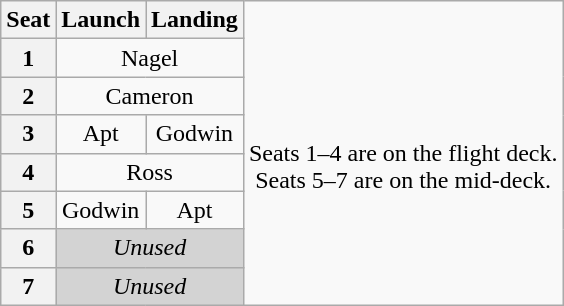<table class="wikitable" style="text-align:center">
<tr>
<th>Seat</th>
<th>Launch</th>
<th>Landing</th>
<td rowspan=8><br>Seats 1–4 are on the flight deck.<br>Seats 5–7 are on the mid-deck.</td>
</tr>
<tr>
<th>1</th>
<td colspan=2>Nagel</td>
</tr>
<tr>
<th>2</th>
<td colspan=2>Cameron</td>
</tr>
<tr>
<th>3</th>
<td>Apt</td>
<td>Godwin</td>
</tr>
<tr>
<th>4</th>
<td colspan=2>Ross</td>
</tr>
<tr>
<th>5</th>
<td>Godwin</td>
<td>Apt</td>
</tr>
<tr>
<th>6</th>
<td colspan=2 style="background-color:lightgray"><em>Unused</em></td>
</tr>
<tr>
<th>7</th>
<td colspan=2 style="background-color:lightgray"><em>Unused</em></td>
</tr>
</table>
